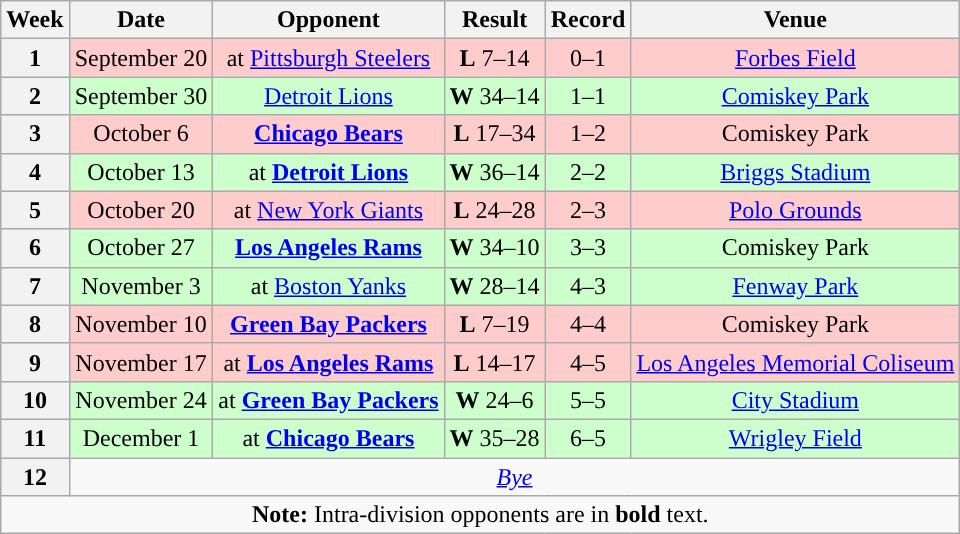<table class="wikitable" style="text-align:center">
<tr>
<th>Week</th>
<th>Date</th>
<th>Opponent</th>
<th>Result</th>
<th>Record</th>
<th>Venue</th>
</tr>
<tr style="background:#fcc">
<th>1</th>
<td>September 20</td>
<td>at <a href='#'>Pittsburgh Steelers</a></td>
<td><strong>L</strong> 7–14</td>
<td>0–1</td>
<td><a href='#'>Forbes Field</a></td>
</tr>
<tr style="background:#cfc">
<th>2</th>
<td>September 30</td>
<td><a href='#'>Detroit Lions</a></td>
<td><strong>W</strong> 34–14</td>
<td>1–1</td>
<td><a href='#'>Comiskey Park</a></td>
</tr>
<tr style="background:#fcc">
<th>3</th>
<td>October 6</td>
<td><strong><a href='#'>Chicago Bears</a></strong></td>
<td><strong>L</strong> 17–34</td>
<td>1–2</td>
<td>Comiskey Park</td>
</tr>
<tr style="background:#cfc">
<th>4</th>
<td>October 13</td>
<td>at <strong><a href='#'>Detroit Lions</a></strong></td>
<td><strong>W</strong> 36–14</td>
<td>2–2</td>
<td><a href='#'>Briggs Stadium</a></td>
</tr>
<tr style="background:#fcc">
<th>5</th>
<td>October 20</td>
<td>at <a href='#'>New York Giants</a></td>
<td><strong>L</strong> 24–28</td>
<td>2–3</td>
<td><a href='#'>Polo Grounds</a></td>
</tr>
<tr style="background:#cfc">
<th>6</th>
<td>October 27</td>
<td><strong><a href='#'>Los Angeles Rams</a></strong></td>
<td><strong>W</strong> 34–10</td>
<td>3–3</td>
<td>Comiskey Park</td>
</tr>
<tr style="background:#cfc">
<th>7</th>
<td>November 3</td>
<td>at <a href='#'>Boston Yanks</a></td>
<td><strong>W</strong> 28–14</td>
<td>4–3</td>
<td><a href='#'>Fenway Park</a></td>
</tr>
<tr style="background:#fcc">
<th>8</th>
<td>November 10</td>
<td><strong><a href='#'>Green Bay Packers</a></strong></td>
<td><strong>L</strong> 7–19</td>
<td>4–4</td>
<td>Comiskey Park</td>
</tr>
<tr style="background:#fcc">
<th>9</th>
<td>November 17</td>
<td>at <strong><a href='#'>Los Angeles Rams</a></strong></td>
<td><strong>L</strong> 14–17</td>
<td>4–5</td>
<td><a href='#'>Los Angeles Memorial Coliseum</a></td>
</tr>
<tr style="background:#cfc">
<th>10</th>
<td>November 24</td>
<td>at <strong><a href='#'>Green Bay Packers</a></strong></td>
<td><strong>W</strong> 24–6</td>
<td>5–5</td>
<td><a href='#'>City Stadium</a></td>
</tr>
<tr style="background:#cfc">
<th>11</th>
<td>December 1</td>
<td>at <strong><a href='#'>Chicago Bears</a></strong></td>
<td><strong>W</strong> 35–28</td>
<td>6–5</td>
<td><a href='#'>Wrigley Field</a></td>
</tr>
<tr>
<th>12</th>
<td colspan="6"><em><a href='#'>Bye</a></em></td>
</tr>
<tr>
<td colspan="8"><strong>Note:</strong> Intra-division opponents are in <strong>bold</strong> text.</td>
</tr>
</table>
